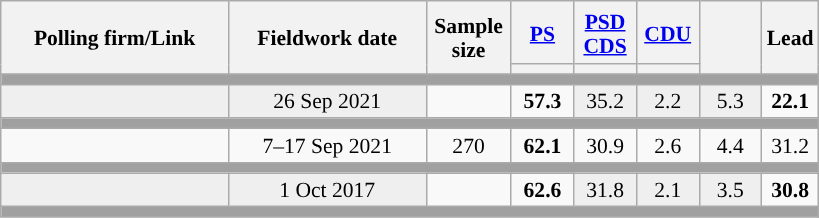<table class="wikitable sortable mw-datatable" style="text-align:center;font-size:90%;line-height:16px;">
<tr style="height:42px;">
<th style="width:145px;" rowspan="2">Polling firm/Link</th>
<th style="width:125px;" rowspan="2">Fieldwork date</th>
<th class="unsortable" style="width:50px;" rowspan="2">Sample size</th>
<th class="unsortable" style="width:35px;"><a href='#'>PS</a></th>
<th class="unsortable" style="width:35px;"><a href='#'>PSD</a><br><a href='#'>CDS</a></th>
<th class="unsortable" style="width:35px;"><a href='#'>CDU</a></th>
<th class="unsortable" style="width:35px;" rowspan="2"></th>
<th class="unsortable" style="width:30px;" rowspan="2">Lead</th>
</tr>
<tr>
<th class="unsortable" style="color:inherit;background:"></th>
<th class="unsortable" style="color:inherit;background:"></th>
<th class="unsortable" style="color:inherit;background:"></th>
</tr>
<tr>
<td colspan="12" style="background:#A0A0A0"></td>
</tr>
<tr>
<td style="background:#EFEFEF;"><strong></strong></td>
<td style="background:#EFEFEF;" data-sort-value="2019-10-06">26 Sep 2021</td>
<td></td>
<td><strong>57.3</strong><br></td>
<td style="background:#EFEFEF;">35.2<br></td>
<td style="background:#EFEFEF;">2.2<br></td>
<td style="background:#EFEFEF;">5.3</td>
<td style="background:"><strong>22.1</strong></td>
</tr>
<tr>
<td colspan="12" style="background:#A0A0A0"></td>
</tr>
<tr>
<td align="center"></td>
<td align="center">7–17 Sep 2021</td>
<td align="center">270</td>
<td align="center" ><strong>62.1</strong></td>
<td align="center">30.9</td>
<td align="center">2.6</td>
<td align="center">4.4</td>
<td style="background:">31.2</td>
</tr>
<tr>
<td colspan="12" style="background:#A0A0A0"></td>
</tr>
<tr>
<td style="background:#EFEFEF;"><strong></strong></td>
<td style="background:#EFEFEF;" data-sort-value="2019-10-06">1 Oct 2017</td>
<td></td>
<td><strong>62.6</strong><br></td>
<td style="background:#EFEFEF;">31.8<br></td>
<td style="background:#EFEFEF;">2.1<br></td>
<td style="background:#EFEFEF;">3.5</td>
<td style="background:"><strong>30.8</strong></td>
</tr>
<tr>
<td colspan="12" style="background:#A0A0A0"></td>
</tr>
</table>
